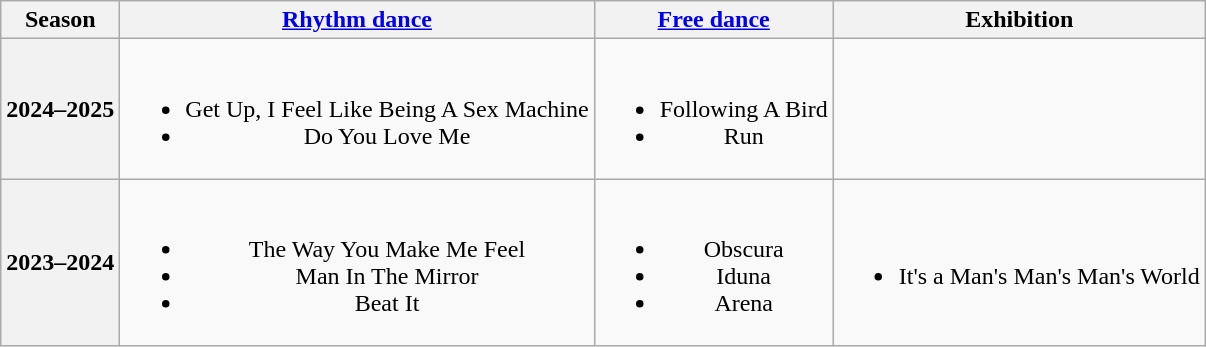<table class=wikitable style=text-align:center>
<tr>
<th>Season</th>
<th><a href='#'>Rhythm dance</a></th>
<th><a href='#'>Free dance</a></th>
<th>Exhibition</th>
</tr>
<tr>
<th>2024–2025</th>
<td><br><ul><li>Get Up, I Feel Like Being A Sex Machine <br></li><li>Do You Love Me <br></li></ul></td>
<td><br><ul><li>Following A Bird <br> </li><li>Run <br> </li></ul></td>
</tr>
<tr>
<th>2023–2024 <br></th>
<td><br><ul><li>The Way You Make Me Feel </li><li>Man In The Mirror </li><li>Beat It </li></ul></td>
<td><br><ul><li>Obscura <br> </li><li>Iduna <br> </li><li>Arena <br> </li></ul></td>
<td><br><ul><li>It's a Man's Man's Man's World </li></ul></td>
</tr>
</table>
